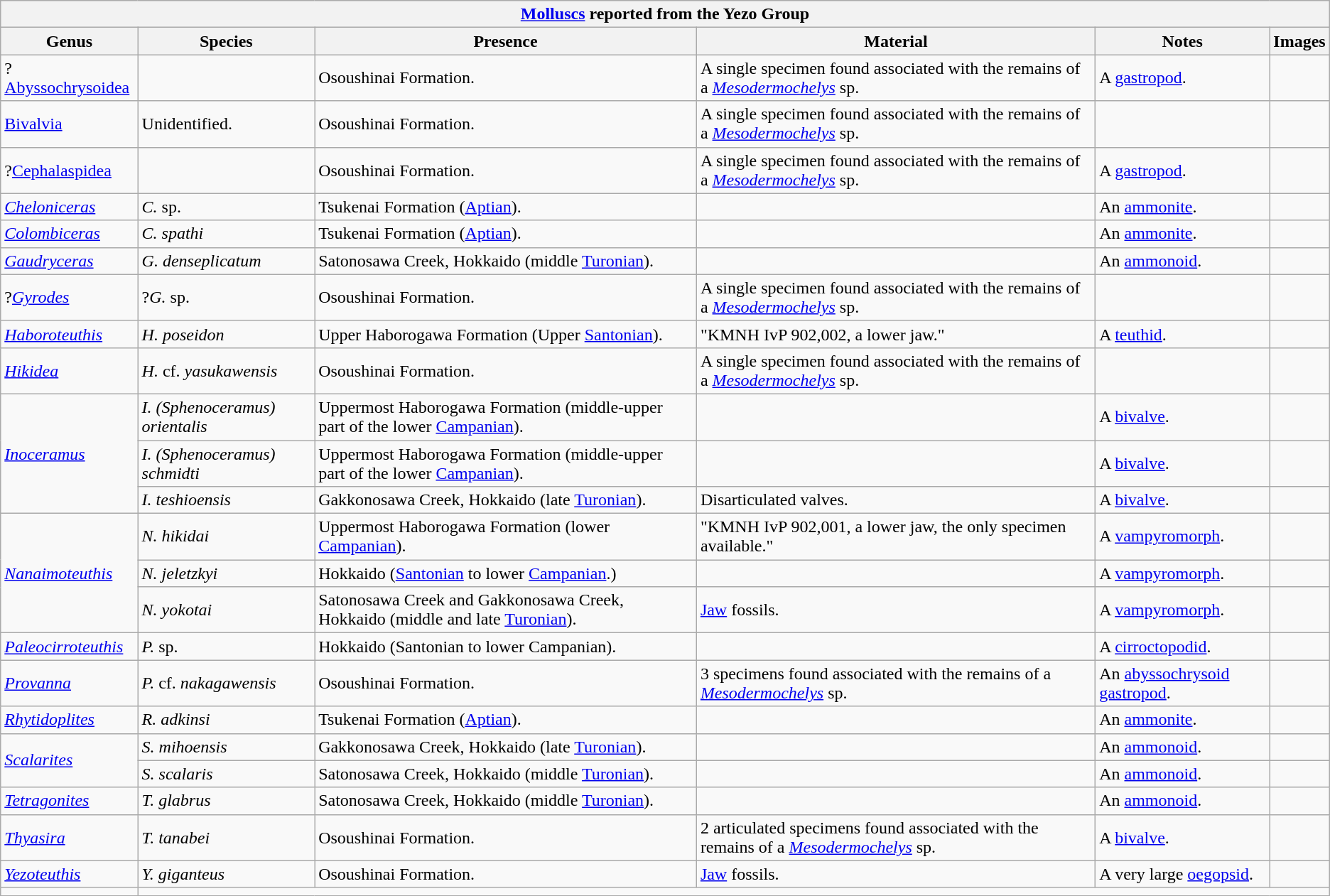<table class="wikitable" align="center">
<tr>
<th colspan="6" align="center"><strong><a href='#'>Molluscs</a> reported from the Yezo Group</strong></th>
</tr>
<tr>
<th>Genus</th>
<th>Species</th>
<th>Presence</th>
<th><strong>Material</strong></th>
<th>Notes</th>
<th>Images</th>
</tr>
<tr>
<td>?<a href='#'>Abyssochrysoidea</a></td>
<td></td>
<td>Osoushinai Formation.</td>
<td>A single specimen found associated with the remains of a <em><a href='#'>Mesodermochelys</a></em> sp.</td>
<td>A <a href='#'>gastropod</a>.</td>
<td></td>
</tr>
<tr>
<td><a href='#'>Bivalvia</a></td>
<td>Unidentified.</td>
<td>Osoushinai Formation.</td>
<td>A single specimen found associated with the remains of a <em><a href='#'>Mesodermochelys</a></em> sp.</td>
<td></td>
<td></td>
</tr>
<tr>
<td>?<a href='#'>Cephalaspidea</a></td>
<td></td>
<td>Osoushinai Formation.</td>
<td>A single specimen found associated with the remains of a <em><a href='#'>Mesodermochelys</a></em> sp.</td>
<td>A <a href='#'>gastropod</a>.</td>
<td></td>
</tr>
<tr>
<td><em><a href='#'>Cheloniceras</a></em></td>
<td><em>C.</em> sp.</td>
<td>Tsukenai Formation (<a href='#'>Aptian</a>).</td>
<td></td>
<td>An <a href='#'>ammonite</a>.</td>
<td></td>
</tr>
<tr>
<td><em><a href='#'>Colombiceras</a></em></td>
<td><em>C. spathi</em></td>
<td>Tsukenai Formation (<a href='#'>Aptian</a>).</td>
<td></td>
<td>An <a href='#'>ammonite</a>.</td>
<td></td>
</tr>
<tr>
<td><em><a href='#'>Gaudryceras</a></em></td>
<td><em>G. denseplicatum</em></td>
<td>Satonosawa Creek, Hokkaido (middle <a href='#'>Turonian</a>).</td>
<td></td>
<td>An <a href='#'>ammonoid</a>.</td>
<td></td>
</tr>
<tr>
<td>?<em><a href='#'>Gyrodes</a></em></td>
<td>?<em>G.</em> sp.</td>
<td>Osoushinai Formation.</td>
<td>A single specimen found associated with the remains of a <em><a href='#'>Mesodermochelys</a></em> sp.</td>
<td></td>
<td></td>
</tr>
<tr>
<td><em><a href='#'>Haboroteuthis</a></em></td>
<td><em>H. poseidon</em></td>
<td>Upper Haborogawa Formation (Upper <a href='#'>Santonian</a>).</td>
<td>"KMNH IvP 902,002, a lower jaw."</td>
<td>A <a href='#'>teuthid</a>.</td>
<td></td>
</tr>
<tr>
<td><em><a href='#'>Hikidea</a></em></td>
<td><em>H.</em> cf. <em>yasukawensis</em></td>
<td>Osoushinai Formation.</td>
<td>A single specimen found associated with the remains of a <em><a href='#'>Mesodermochelys</a></em> sp.</td>
<td></td>
<td></td>
</tr>
<tr>
<td rowspan="3"><em><a href='#'>Inoceramus</a></em></td>
<td><em>I. (Sphenoceramus) orientalis</em></td>
<td>Uppermost Haborogawa Formation (middle-upper part of the lower <a href='#'>Campanian</a>).</td>
<td></td>
<td>A <a href='#'>bivalve</a>.</td>
<td></td>
</tr>
<tr>
<td><em>I. (Sphenoceramus) schmidti</em></td>
<td>Uppermost Haborogawa Formation (middle-upper part of the lower <a href='#'>Campanian</a>).</td>
<td></td>
<td>A <a href='#'>bivalve</a>.</td>
<td></td>
</tr>
<tr>
<td><em>I. teshioensis</em></td>
<td>Gakkonosawa Creek, Hokkaido (late <a href='#'>Turonian</a>).</td>
<td>Disarticulated valves.</td>
<td>A <a href='#'>bivalve</a>.</td>
<td></td>
</tr>
<tr>
<td rowspan=3><em><a href='#'>Nanaimoteuthis</a></em></td>
<td><em>N. hikidai</em></td>
<td>Uppermost Haborogawa Formation (lower <a href='#'>Campanian</a>).</td>
<td>"KMNH IvP 902,001, a lower jaw, the only specimen available."</td>
<td>A <a href='#'>vampyromorph</a>.</td>
<td></td>
</tr>
<tr>
<td><em>N. jeletzkyi</em></td>
<td>Hokkaido (<a href='#'>Santonian</a> to lower <a href='#'>Campanian</a>.)</td>
<td></td>
<td>A <a href='#'>vampyromorph</a>.</td>
<td></td>
</tr>
<tr>
<td><em>N. yokotai</em></td>
<td>Satonosawa Creek and Gakkonosawa Creek, Hokkaido (middle and late <a href='#'>Turonian</a>).</td>
<td><a href='#'>Jaw</a> fossils.</td>
<td>A <a href='#'>vampyromorph</a>.</td>
<td></td>
</tr>
<tr>
<td><em><a href='#'>Paleocirroteuthis</a></em></td>
<td><em>P.</em> sp.</td>
<td>Hokkaido (Santonian to lower Campanian).</td>
<td></td>
<td>A <a href='#'>cirroctopodid</a>.</td>
<td></td>
</tr>
<tr>
<td><em><a href='#'>Provanna</a></em></td>
<td><em>P.</em> cf. <em>nakagawensis</em></td>
<td>Osoushinai Formation.</td>
<td>3 specimens found associated with the remains of a <em><a href='#'>Mesodermochelys</a></em> sp.</td>
<td>An <a href='#'>abyssochrysoid</a> <a href='#'>gastropod</a>.</td>
<td></td>
</tr>
<tr>
<td><em><a href='#'>Rhytidoplites</a></em></td>
<td><em>R. adkinsi</em></td>
<td>Tsukenai Formation (<a href='#'>Aptian</a>).</td>
<td></td>
<td>An <a href='#'>ammonite</a>.</td>
<td></td>
</tr>
<tr>
<td rowspan=2><em><a href='#'>Scalarites</a></em></td>
<td><em>S. mihoensis</em></td>
<td>Gakkonosawa Creek, Hokkaido (late <a href='#'>Turonian</a>).</td>
<td></td>
<td>An <a href='#'>ammonoid</a>.</td>
<td></td>
</tr>
<tr>
<td><em>S. scalaris</em></td>
<td>Satonosawa Creek, Hokkaido (middle <a href='#'>Turonian</a>).</td>
<td></td>
<td>An <a href='#'>ammonoid</a>.</td>
<td></td>
</tr>
<tr>
<td><em><a href='#'>Tetragonites</a></em></td>
<td><em>T. glabrus</em></td>
<td>Satonosawa Creek, Hokkaido (middle <a href='#'>Turonian</a>).</td>
<td></td>
<td>An <a href='#'>ammonoid</a>.</td>
<td></td>
</tr>
<tr>
<td><em><a href='#'>Thyasira</a></em></td>
<td><em>T. tanabei</em></td>
<td>Osoushinai Formation.</td>
<td>2 articulated specimens found associated with the remains of a <em><a href='#'>Mesodermochelys</a></em> sp.</td>
<td>A <a href='#'>bivalve</a>.</td>
<td></td>
</tr>
<tr>
<td><em><a href='#'>Yezoteuthis</a></em></td>
<td><em>Y. giganteus</em></td>
<td>Osoushinai Formation.</td>
<td><a href='#'>Jaw</a> fossils.</td>
<td>A very large <a href='#'>oegopsid</a>.</td>
<td></td>
</tr>
<tr>
<td></td>
</tr>
</table>
